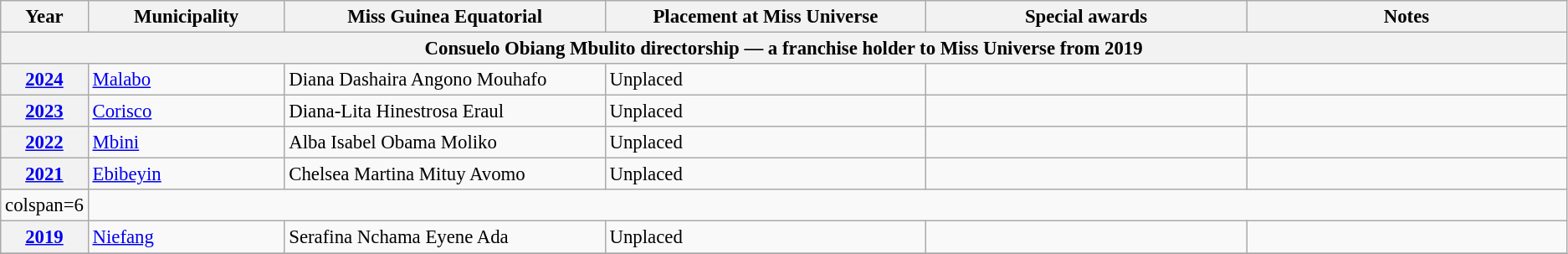<table class="wikitable " style="font-size: 95%;">
<tr>
<th width="60">Year</th>
<th width="150">Municipality</th>
<th width="250">Miss Guinea Equatorial</th>
<th width="250">Placement at Miss Universe</th>
<th width="250">Special awards</th>
<th width="250">Notes</th>
</tr>
<tr>
<th colspan="6">Consuelo Obiang Mbulito directorship — a franchise holder to Miss Universe from 2019</th>
</tr>
<tr>
<th><a href='#'>2024</a></th>
<td><a href='#'>Malabo</a></td>
<td>Diana Dashaira Angono Mouhafo</td>
<td>Unplaced</td>
<td></td>
<td></td>
</tr>
<tr>
<th><a href='#'>2023</a></th>
<td><a href='#'>Corisco</a></td>
<td>Diana-Lita Hinestrosa Eraul</td>
<td>Unplaced</td>
<td></td>
<td></td>
</tr>
<tr>
<th><a href='#'>2022</a></th>
<td><a href='#'>Mbini</a></td>
<td>Alba Isabel Obama Moliko</td>
<td>Unplaced</td>
<td></td>
<td></td>
</tr>
<tr>
<th><a href='#'>2021</a></th>
<td><a href='#'>Ebibeyin</a></td>
<td>Chelsea Martina Mituy Avomo</td>
<td>Unplaced</td>
<td></td>
<td></td>
</tr>
<tr>
<td>colspan=6 </td>
</tr>
<tr>
<th><a href='#'>2019</a></th>
<td><a href='#'>Niefang</a></td>
<td>Serafina Nchama Eyene Ada</td>
<td>Unplaced</td>
<td></td>
<td></td>
</tr>
<tr>
</tr>
</table>
